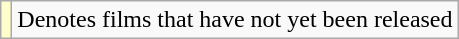<table class="wikitable">
<tr>
<td style="background:#ffc;"></td>
<td>Denotes films that have not yet been released</td>
</tr>
</table>
